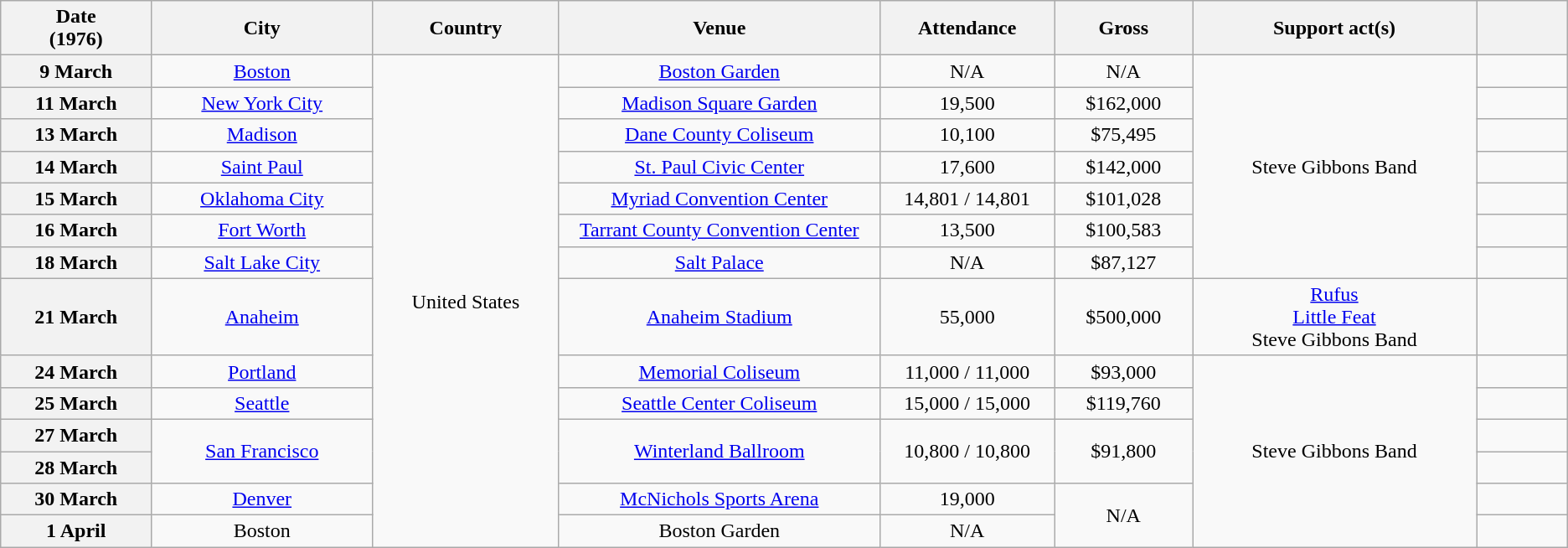<table class="wikitable plainrowheaders" style="text-align:center;">
<tr>
<th scope="col" style="width:8em;">Date<br>(1976)</th>
<th scope="col" style="width:12em;">City</th>
<th scope="col" style="width:10em;">Country</th>
<th scope="col" style="width:18em;">Venue</th>
<th scope="col" style="width:9em;">Attendance</th>
<th scope="col" style="width:7em;">Gross</th>
<th scope="col" style="width:16em;">Support act(s)</th>
<th scope="col" style="width:5em;" class="unsortable"></th>
</tr>
<tr>
<th scope="row">9 March</th>
<td><a href='#'>Boston</a></td>
<td rowspan="14">United States</td>
<td><a href='#'>Boston Garden</a></td>
<td>N/A</td>
<td>N/A</td>
<td rowspan="7">Steve Gibbons Band</td>
<td></td>
</tr>
<tr>
<th scope="row">11 March</th>
<td><a href='#'>New York City</a></td>
<td><a href='#'>Madison Square Garden</a></td>
<td>19,500</td>
<td>$162,000</td>
<td></td>
</tr>
<tr>
<th scope="row">13 March</th>
<td><a href='#'>Madison</a></td>
<td><a href='#'>Dane County Coliseum</a></td>
<td>10,100</td>
<td>$75,495</td>
<td></td>
</tr>
<tr>
<th scope="row">14 March</th>
<td><a href='#'>Saint Paul</a></td>
<td><a href='#'>St. Paul Civic Center</a></td>
<td>17,600</td>
<td>$142,000</td>
<td></td>
</tr>
<tr>
<th scope="row">15 March</th>
<td><a href='#'>Oklahoma City</a></td>
<td><a href='#'>Myriad Convention Center</a></td>
<td>14,801 / 14,801</td>
<td>$101,028</td>
<td></td>
</tr>
<tr>
<th scope="row">16 March</th>
<td><a href='#'>Fort Worth</a></td>
<td><a href='#'>Tarrant County Convention Center</a></td>
<td>13,500</td>
<td>$100,583</td>
<td></td>
</tr>
<tr>
<th scope="row">18 March</th>
<td><a href='#'>Salt Lake City</a></td>
<td><a href='#'>Salt Palace</a></td>
<td>N/A</td>
<td>$87,127</td>
<td></td>
</tr>
<tr>
<th scope="row">21 March</th>
<td><a href='#'>Anaheim</a></td>
<td><a href='#'>Anaheim Stadium</a></td>
<td>55,000</td>
<td>$500,000</td>
<td><a href='#'>Rufus</a><br><a href='#'>Little Feat</a><br>Steve Gibbons Band</td>
<td></td>
</tr>
<tr>
<th scope="row">24 March</th>
<td><a href='#'>Portland</a></td>
<td><a href='#'>Memorial Coliseum</a></td>
<td>11,000 / 11,000</td>
<td>$93,000</td>
<td rowspan="6">Steve Gibbons Band</td>
<td></td>
</tr>
<tr>
<th scope="row">25 March</th>
<td><a href='#'>Seattle</a></td>
<td><a href='#'>Seattle Center Coliseum</a></td>
<td>15,000 / 15,000</td>
<td>$119,760</td>
<td></td>
</tr>
<tr>
<th scope="row">27 March</th>
<td rowspan="2"><a href='#'>San Francisco</a></td>
<td rowspan="2"><a href='#'>Winterland Ballroom</a></td>
<td rowspan="2">10,800 / 10,800</td>
<td rowspan="2">$91,800</td>
<td></td>
</tr>
<tr>
<th scope="row">28 March</th>
<td></td>
</tr>
<tr>
<th scope="row">30 March</th>
<td><a href='#'>Denver</a></td>
<td><a href='#'>McNichols Sports Arena</a></td>
<td>19,000</td>
<td rowspan="2">N/A</td>
<td></td>
</tr>
<tr>
<th scope="row">1 April</th>
<td>Boston</td>
<td>Boston Garden</td>
<td>N/A</td>
<td></td>
</tr>
</table>
